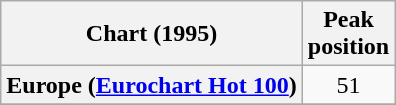<table class="wikitable sortable plainrowheaders" style="text-align:center">
<tr>
<th>Chart (1995)</th>
<th>Peak<br>position</th>
</tr>
<tr>
<th scope="row">Europe (<a href='#'>Eurochart Hot 100</a>)</th>
<td>51</td>
</tr>
<tr>
</tr>
<tr>
</tr>
</table>
